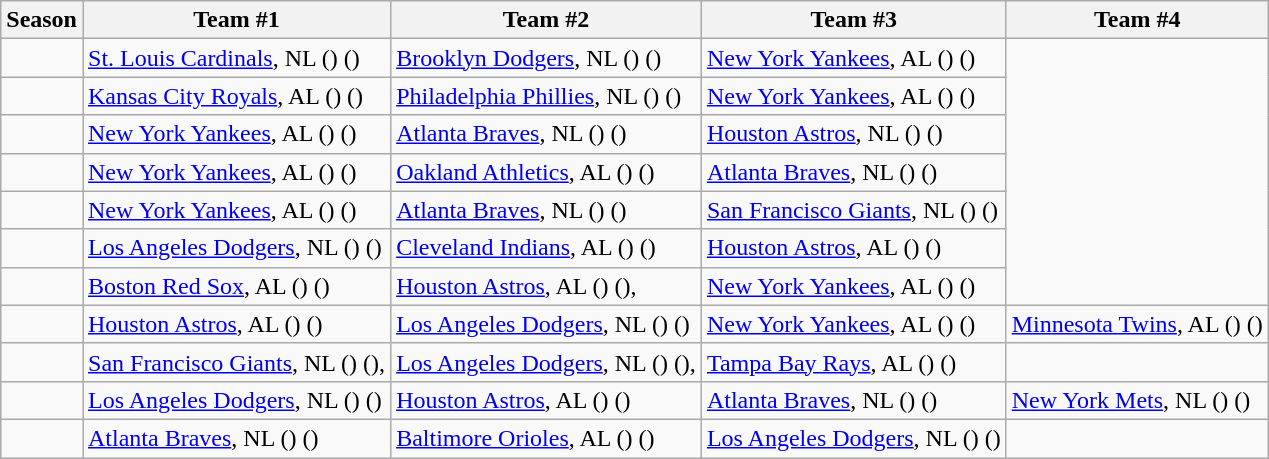<table class="wikitable">
<tr>
<th>Season</th>
<th>Team #1</th>
<th>Team #2</th>
<th>Team #3</th>
<th>Team #4</th>
</tr>
<tr>
<td></td>
<td><a href='#'>St. Louis Cardinals</a>, NL () ()</td>
<td><a href='#'>Brooklyn Dodgers</a>, NL () ()</td>
<td><a href='#'>New York Yankees</a>, AL () ()</td>
</tr>
<tr>
<td></td>
<td><a href='#'>Kansas City Royals</a>, AL () ()</td>
<td><a href='#'>Philadelphia Phillies</a>, NL () ()</td>
<td><a href='#'>New York Yankees</a>, AL () ()</td>
</tr>
<tr>
<td></td>
<td><a href='#'>New York Yankees</a>, AL () ()</td>
<td><a href='#'>Atlanta Braves</a>, NL () ()</td>
<td><a href='#'>Houston Astros</a>, NL () ()</td>
</tr>
<tr>
<td></td>
<td><a href='#'>New York Yankees</a>, AL () ()</td>
<td><a href='#'>Oakland Athletics</a>, AL () ()</td>
<td><a href='#'>Atlanta Braves</a>, NL () ()</td>
</tr>
<tr>
<td></td>
<td><a href='#'>New York Yankees</a>, AL () ()</td>
<td><a href='#'>Atlanta Braves</a>, NL () ()</td>
<td><a href='#'>San Francisco Giants</a>, NL () ()</td>
</tr>
<tr>
<td></td>
<td><a href='#'>Los Angeles Dodgers</a>, NL () ()</td>
<td><a href='#'>Cleveland Indians</a>, AL () ()</td>
<td><a href='#'>Houston Astros</a>, AL () ()</td>
</tr>
<tr>
<td></td>
<td><a href='#'>Boston Red Sox</a>, AL () ()</td>
<td><a href='#'>Houston Astros</a>, AL () (),</td>
<td><a href='#'>New York Yankees</a>, AL () ()</td>
</tr>
<tr>
<td></td>
<td><a href='#'>Houston Astros</a>, AL () ()</td>
<td><a href='#'>Los Angeles Dodgers</a>, NL () ()</td>
<td><a href='#'>New York Yankees</a>, AL () ()</td>
<td><a href='#'>Minnesota Twins</a>, AL () ()</td>
</tr>
<tr>
<td></td>
<td><a href='#'>San Francisco Giants</a>, NL () (),</td>
<td><a href='#'>Los Angeles Dodgers</a>, NL () (),</td>
<td><a href='#'>Tampa Bay Rays</a>, AL () ()</td>
</tr>
<tr>
<td></td>
<td><a href='#'>Los Angeles Dodgers</a>, NL () ()</td>
<td><a href='#'>Houston Astros</a>, AL () ()</td>
<td><a href='#'>Atlanta Braves</a>, NL () ()</td>
<td><a href='#'>New York Mets</a>, NL () ()</td>
</tr>
<tr>
<td></td>
<td><a href='#'>Atlanta Braves</a>, NL () ()</td>
<td><a href='#'>Baltimore Orioles</a>, AL () ()</td>
<td><a href='#'>Los Angeles Dodgers</a>, NL () ()</td>
</tr>
</table>
